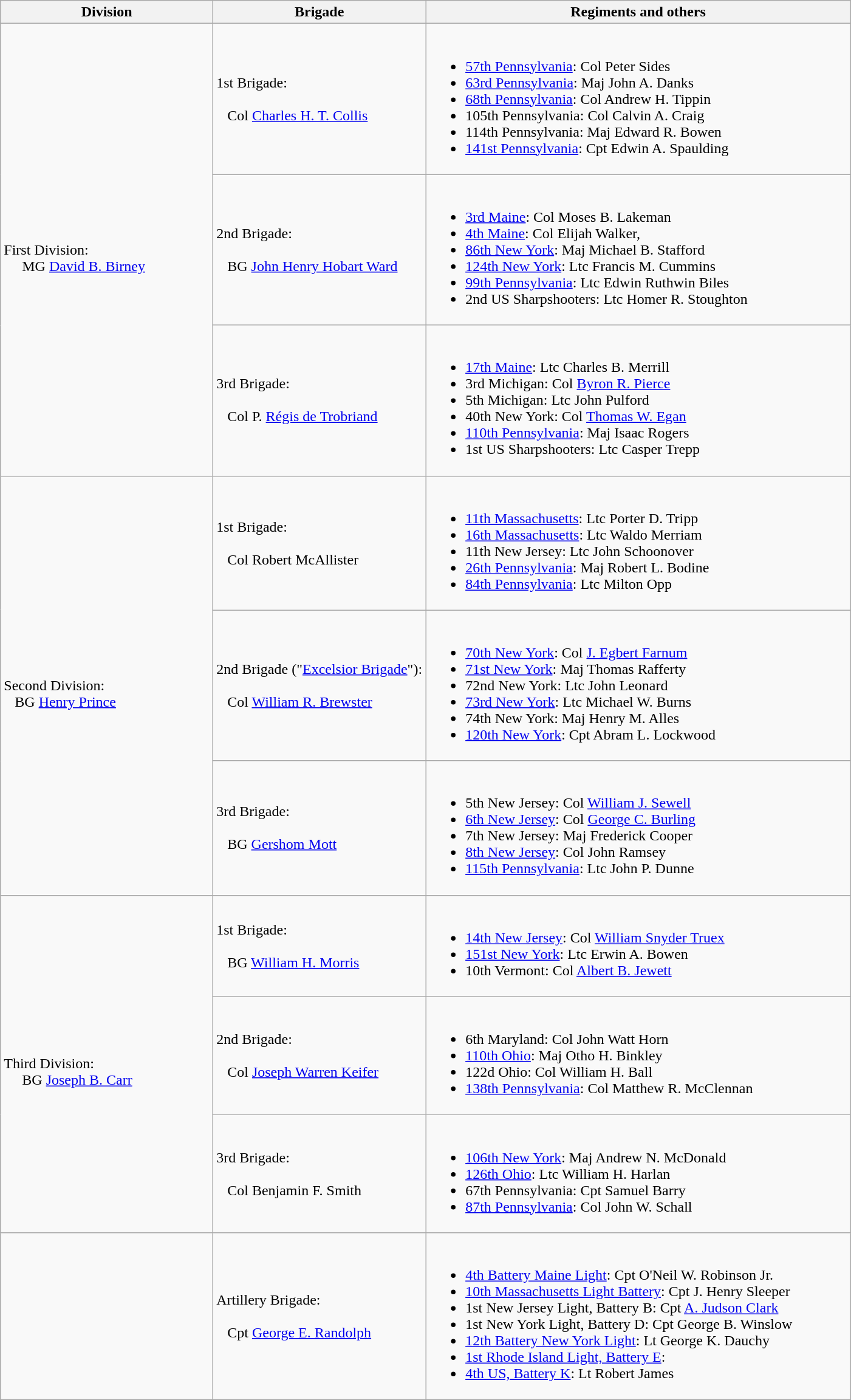<table class="wikitable">
<tr>
<th width=25%>Division</th>
<th width=25%>Brigade</th>
<th>Regiments and others</th>
</tr>
<tr>
<td rowspan=3><br>First Division:
<br>    
MG <a href='#'>David B. Birney</a></td>
<td>1st Brigade:<br><br>  
Col <a href='#'>Charles H. T. Collis</a></td>
<td><br><ul><li><a href='#'>57th Pennsylvania</a>: Col Peter Sides</li><li><a href='#'>63rd Pennsylvania</a>: Maj John A. Danks</li><li><a href='#'>68th Pennsylvania</a>: Col Andrew H. Tippin</li><li>105th Pennsylvania: Col Calvin A. Craig</li><li>114th Pennsylvania: Maj Edward R. Bowen</li><li><a href='#'>141st Pennsylvania</a>: Cpt Edwin A. Spaulding</li></ul></td>
</tr>
<tr>
<td>2nd Brigade:<br><br>  
BG <a href='#'>John Henry Hobart Ward</a></td>
<td><br><ul><li><a href='#'>3rd Maine</a>: Col Moses B. Lakeman</li><li><a href='#'>4th Maine</a>: Col Elijah Walker,</li><li><a href='#'>86th New York</a>: Maj Michael B. Stafford</li><li><a href='#'>124th New York</a>: Ltc Francis M. Cummins</li><li><a href='#'>99th Pennsylvania</a>: Ltc Edwin Ruthwin Biles</li><li>2nd US Sharpshooters: Ltc Homer R. Stoughton</li></ul></td>
</tr>
<tr>
<td>3rd Brigade:<br><br>  
Col P. <a href='#'>Régis de Trobriand</a></td>
<td><br><ul><li><a href='#'>17th Maine</a>: Ltc Charles B. Merrill</li><li>3rd Michigan: Col <a href='#'>Byron R. Pierce</a></li><li>5th Michigan: Ltc John Pulford</li><li>40th New York: Col <a href='#'>Thomas W. Egan</a></li><li><a href='#'>110th Pennsylvania</a>: Maj Isaac Rogers</li><li>1st US Sharpshooters: Ltc Casper Trepp</li></ul></td>
</tr>
<tr>
<td rowspan=3><br>Second Division:
<br>  
BG <a href='#'>Henry Prince</a></td>
<td>1st Brigade:<br><br>  
Col Robert McAllister</td>
<td><br><ul><li><a href='#'>11th Massachusetts</a>: Ltc Porter D. Tripp</li><li><a href='#'>16th Massachusetts</a>: Ltc Waldo Merriam</li><li>11th New Jersey: Ltc John Schoonover</li><li><a href='#'>26th Pennsylvania</a>: Maj Robert L. Bodine</li><li><a href='#'>84th Pennsylvania</a>: Ltc Milton Opp</li></ul></td>
</tr>
<tr>
<td>2nd Brigade ("<a href='#'>Excelsior Brigade</a>"):<br><br>  
Col <a href='#'>William R. Brewster</a></td>
<td><br><ul><li><a href='#'>70th New York</a>: Col <a href='#'>J. Egbert Farnum</a></li><li><a href='#'>71st New York</a>: Maj Thomas Rafferty</li><li>72nd New York: Ltc John Leonard</li><li><a href='#'>73rd New York</a>: Ltc Michael W. Burns</li><li>74th New York: Maj Henry M. Alles</li><li><a href='#'>120th New York</a>: Cpt Abram L. Lockwood</li></ul></td>
</tr>
<tr>
<td>3rd Brigade:<br><br>  
BG <a href='#'>Gershom Mott</a></td>
<td><br><ul><li>5th New Jersey: Col <a href='#'>William J. Sewell</a></li><li><a href='#'>6th New Jersey</a>: Col <a href='#'>George C. Burling</a></li><li>7th New Jersey: Maj Frederick Cooper</li><li><a href='#'>8th New Jersey</a>: Col John Ramsey</li><li><a href='#'>115th Pennsylvania</a>: Ltc John P. Dunne</li></ul></td>
</tr>
<tr>
<td rowspan=3><br>Third Division:
<br>    
BG <a href='#'>Joseph B. Carr</a></td>
<td>1st Brigade:<br><br>  
BG <a href='#'>William H. Morris</a></td>
<td><br><ul><li><a href='#'>14th New Jersey</a>: Col <a href='#'>William Snyder Truex</a></li><li><a href='#'>151st New York</a>: Ltc Erwin A. Bowen</li><li>10th Vermont: Col <a href='#'>Albert B. Jewett</a></li></ul></td>
</tr>
<tr>
<td>2nd Brigade:<br><br>  
Col <a href='#'>Joseph Warren Keifer</a></td>
<td><br><ul><li>6th Maryland: Col John Watt Horn</li><li><a href='#'>110th Ohio</a>: Maj Otho H. Binkley</li><li>122d Ohio:  Col William H. Ball</li><li><a href='#'>138th Pennsylvania</a>: Col Matthew R. McClennan</li></ul></td>
</tr>
<tr>
<td>3rd Brigade:<br><br>  
Col Benjamin F. Smith</td>
<td><br><ul><li><a href='#'>106th New York</a>: Maj Andrew N. McDonald</li><li><a href='#'>126th Ohio</a>: Ltc William H. Harlan</li><li>67th Pennsylvania: Cpt Samuel Barry</li><li><a href='#'>87th Pennsylvania</a>: Col John W. Schall</li></ul></td>
</tr>
<tr>
<td></td>
<td>Artillery Brigade:<br><br>  
Cpt <a href='#'>George E. Randolph</a></td>
<td><br><ul><li><a href='#'>4th Battery Maine Light</a>: Cpt O'Neil W. Robinson Jr.</li><li><a href='#'>10th Massachusetts Light Battery</a>: Cpt J. Henry Sleeper</li><li>1st New Jersey Light, Battery B: Cpt <a href='#'>A. Judson Clark</a></li><li>1st New York Light, Battery D: Cpt George B. Winslow</li><li><a href='#'>12th Battery New York Light</a>: Lt George K. Dauchy</li><li><a href='#'>1st Rhode Island Light, Battery E</a>:</li><li><a href='#'>4th US, Battery K</a>: Lt Robert James</li></ul></td>
</tr>
</table>
